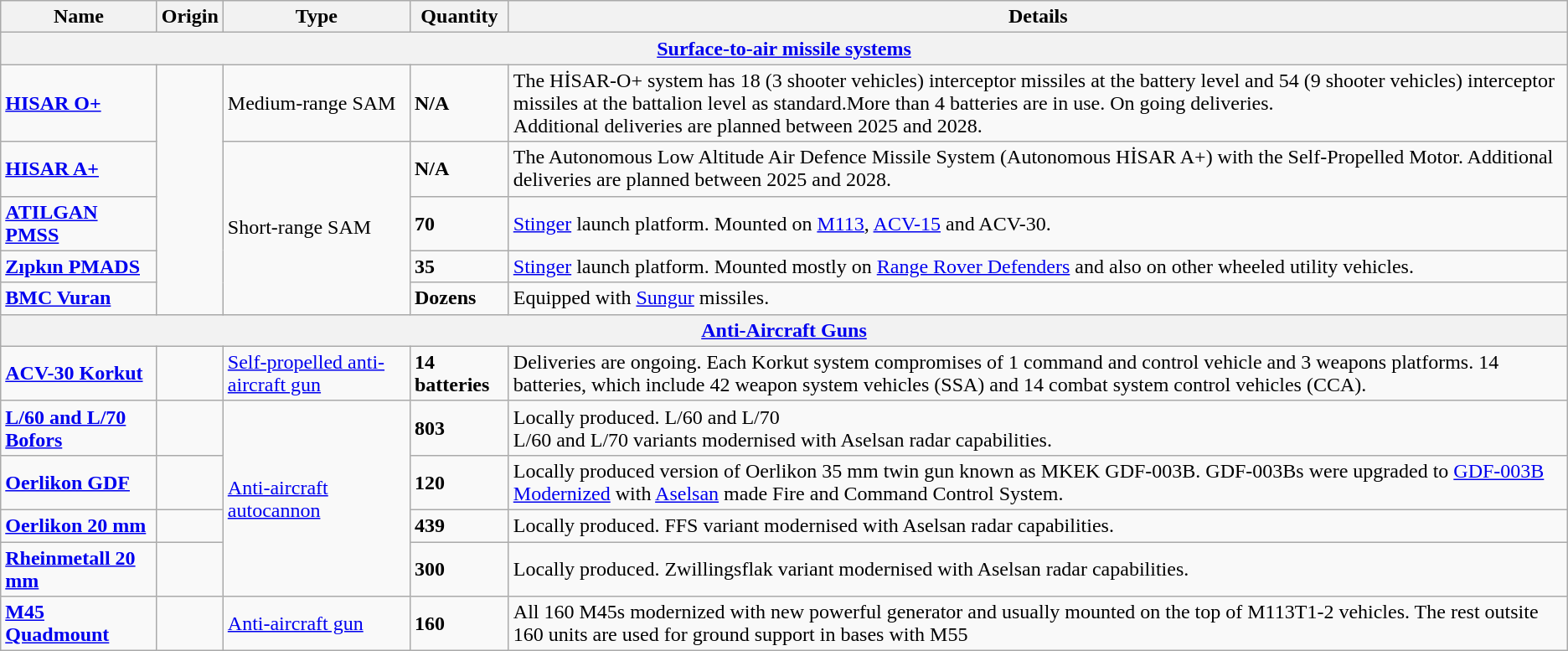<table class="wikitable">
<tr>
<th>Name</th>
<th>Origin</th>
<th>Type</th>
<th>Quantity</th>
<th>Details</th>
</tr>
<tr>
<th colspan="5"><a href='#'>Surface-to-air missile systems</a></th>
</tr>
<tr>
<td><a href='#'><strong>HISAR O+</strong></a></td>
<td rowspan="5"></td>
<td>Medium-range SAM</td>
<td><strong>N/A</strong></td>
<td>The HİSAR-O+ system has 18 (3 shooter vehicles) interceptor missiles at the battery level and 54 (9 shooter vehicles) interceptor missiles at the battalion level as standard.More than 4 batteries are in use. On going deliveries.<strong></strong><br>Additional deliveries are planned between 2025 and 2028.</td>
</tr>
<tr>
<td><a href='#'><strong>HISAR A+</strong></a></td>
<td rowspan="4">Short-range SAM</td>
<td><strong>N/A</strong></td>
<td>The Autonomous Low Altitude Air Defence Missile System (Autonomous HİSAR A+) with the Self-Propelled Motor. Additional deliveries are planned between 2025 and 2028.</td>
</tr>
<tr>
<td><strong><a href='#'>ATILGAN PMSS</a></strong></td>
<td><strong>70</strong></td>
<td><a href='#'>Stinger</a> launch platform. Mounted on <a href='#'>M113</a>, <a href='#'>ACV-15</a> and ACV-30.</td>
</tr>
<tr>
<td><a href='#'><strong>Zıpkın PMADS</strong></a></td>
<td><strong>35</strong></td>
<td><a href='#'>Stinger</a> launch platform. Mounted mostly on <a href='#'>Range Rover Defenders</a> and also on other wheeled utility vehicles.</td>
</tr>
<tr>
<td><strong><a href='#'>BMC Vuran</a></strong></td>
<td><strong>Dozens</strong></td>
<td>Equipped with <a href='#'>Sungur</a> missiles.</td>
</tr>
<tr>
<th colspan="5"><a href='#'>Anti-Aircraft Guns</a></th>
</tr>
<tr>
<td><a href='#'><strong>ACV-30 Korkut</strong></a></td>
<td></td>
<td><a href='#'>Self-propelled anti-aircraft gun</a></td>
<td><strong>14 batteries</strong></td>
<td>Deliveries are ongoing. Each Korkut system compromises of 1 command and control vehicle and 3 weapons platforms. 14 batteries, which include 42 weapon system vehicles (SSA) and 14 combat system control vehicles (CCA).</td>
</tr>
<tr>
<td><a href='#'><strong>L/60 and L/70 Bofors</strong></a></td>
<td><br></td>
<td rowspan="4"><a href='#'>Anti-aircraft</a> <a href='#'>autocannon</a></td>
<td><strong>803</strong></td>
<td>Locally produced. L/60 and L/70<br>L/60 and L/70 variants modernised with Aselsan radar capabilities.</td>
</tr>
<tr>
<td><strong><a href='#'>Oerlikon GDF</a></strong></td>
<td><br></td>
<td><strong>120</strong></td>
<td>Locally produced version of Oerlikon 35 mm twin gun known as MKEK GDF-003B. GDF-003Bs were upgraded to <a href='#'>GDF-003B Modernized</a> with <a href='#'>Aselsan</a> made Fire and Command Control System.</td>
</tr>
<tr>
<td><a href='#'><strong>Oerlikon 20 mm</strong></a></td>
<td><br></td>
<td><strong>439</strong></td>
<td>Locally produced. FFS variant modernised with Aselsan radar capabilities.</td>
</tr>
<tr>
<td><a href='#'><strong>Rheinmetall 20 mm</strong></a></td>
<td><br></td>
<td><strong>300</strong></td>
<td>Locally produced. Zwillingsflak variant modernised with Aselsan radar capabilities.</td>
</tr>
<tr>
<td><strong><a href='#'>M45 Quadmount</a></strong></td>
<td></td>
<td><a href='#'>Anti-aircraft gun</a></td>
<td><strong>160</strong></td>
<td>All 160 M45s modernized with new powerful generator and usually mounted on the top of M113T1-2 vehicles. The rest outsite 160 units are used for ground support in bases with M55</td>
</tr>
</table>
